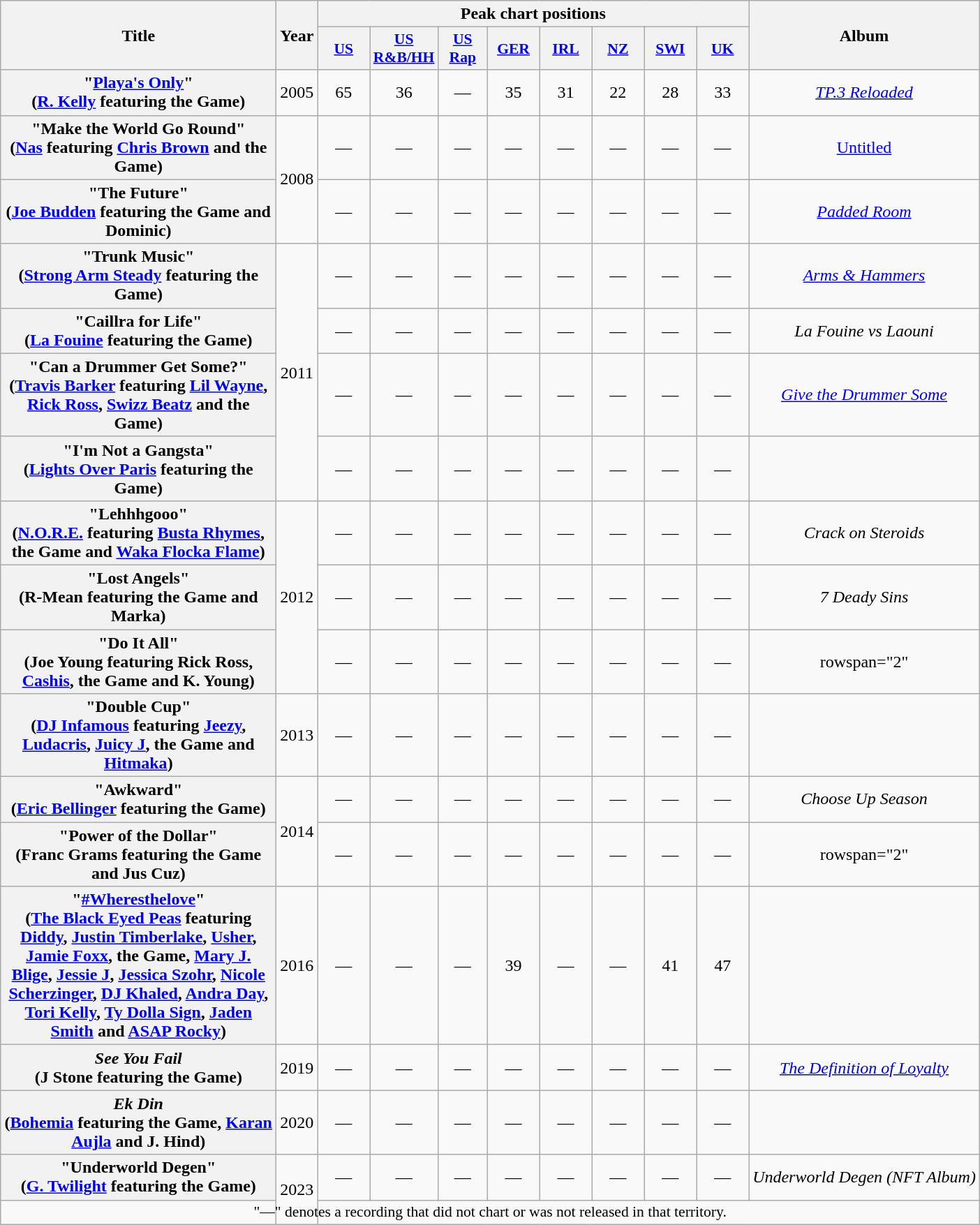<table class="wikitable plainrowheaders" style="text-align:center;">
<tr>
<th scope="col" rowspan="2" style="width:16em;">Title</th>
<th scope="col" rowspan="2">Year</th>
<th scope="col" colspan="8">Peak chart positions</th>
<th scope="col" rowspan="2">Album</th>
</tr>
<tr>
<th scope="col" style="width:3em;font-size:90%;"><a href='#'>US</a><br></th>
<th scope="col" style="width:3em;font-size:90%;"><a href='#'>US<br>R&B/HH</a><br></th>
<th scope="col" style="width:2.8em;font-size:90%;"><a href='#'>US<br>Rap</a></th>
<th scope="col" style="width:3em;font-size:90%;"><a href='#'>GER</a><br></th>
<th scope="col" style="width:3em;font-size:90%;"><a href='#'>IRL</a><br></th>
<th scope="col" style="width:3em;font-size:90%;"><a href='#'>NZ</a><br></th>
<th scope="col" style="width:3em;font-size:90%;"><a href='#'>SWI</a><br></th>
<th scope="col" style="width:3em;font-size:90%;"><a href='#'>UK</a><br></th>
</tr>
<tr>
<th scope="row">"<a href='#'>Playa's Only</a>"<br><span>(<a href='#'>R. Kelly</a> featuring the Game)</span></th>
<td>2005</td>
<td>65</td>
<td>36</td>
<td>—</td>
<td>35</td>
<td>31</td>
<td>22</td>
<td>28</td>
<td>33</td>
<td><em><a href='#'>TP.3 Reloaded</a></em></td>
</tr>
<tr>
<th scope="row">"Make the World Go Round"<br><span>(<a href='#'>Nas</a> featuring <a href='#'>Chris Brown</a> and the Game)</span></th>
<td rowspan="2">2008</td>
<td>—</td>
<td>—</td>
<td>—</td>
<td>—</td>
<td>—</td>
<td>—</td>
<td>—</td>
<td>—</td>
<td><a href='#'>Untitled</a></td>
</tr>
<tr>
<th scope="row">"The Future"<br><span>(<a href='#'>Joe Budden</a> featuring the Game and Dominic)</span></th>
<td>—</td>
<td>—</td>
<td>—</td>
<td>—</td>
<td>—</td>
<td>—</td>
<td>—</td>
<td>—</td>
<td><em><a href='#'>Padded Room</a></em></td>
</tr>
<tr>
<th scope="row">"Trunk Music"<br><span>(<a href='#'>Strong Arm Steady</a> featuring the Game)</span></th>
<td rowspan="4">2011</td>
<td>—</td>
<td>—</td>
<td>—</td>
<td>—</td>
<td>—</td>
<td>—</td>
<td>—</td>
<td>—</td>
<td><em><a href='#'>Arms & Hammers</a></em></td>
</tr>
<tr>
<th scope="row">"Caillra for Life"<br><span>(<a href='#'>La Fouine</a> featuring the Game)</span></th>
<td>—</td>
<td>—</td>
<td>—</td>
<td>—</td>
<td>—</td>
<td>—</td>
<td>—</td>
<td>—</td>
<td><em>La Fouine vs Laouni</em></td>
</tr>
<tr>
<th scope="row">"Can a Drummer Get Some?"<br><span>(<a href='#'>Travis Barker</a> featuring <a href='#'>Lil Wayne</a>, <a href='#'>Rick Ross</a>, <a href='#'>Swizz Beatz</a> and the Game)</span></th>
<td>—</td>
<td>—</td>
<td>—</td>
<td>—</td>
<td>—</td>
<td>—</td>
<td>—</td>
<td>—</td>
<td><em><a href='#'>Give the Drummer Some</a></em></td>
</tr>
<tr>
<th scope="row">"I'm Not a Gangsta"<br><span>(<a href='#'>Lights Over Paris</a> featuring the Game)</span></th>
<td>—</td>
<td>—</td>
<td>—</td>
<td>—</td>
<td>—</td>
<td>—</td>
<td>—</td>
<td>—</td>
<td></td>
</tr>
<tr>
<th scope="row">"Lehhhgooo"<br><span>(<a href='#'>N.O.R.E.</a> featuring <a href='#'>Busta Rhymes</a>, the Game and <a href='#'>Waka Flocka Flame</a>)</span></th>
<td rowspan="3">2012</td>
<td>—</td>
<td>—</td>
<td>—</td>
<td>—</td>
<td>—</td>
<td>—</td>
<td>—</td>
<td>—</td>
<td><em>Crack on Steroids</em></td>
</tr>
<tr>
<th scope="row">"Lost Angels"<br><span>(R-Mean featuring the Game and Marka)</span></th>
<td>—</td>
<td>—</td>
<td>—</td>
<td>—</td>
<td>—</td>
<td>—</td>
<td>—</td>
<td>—</td>
<td><em>7 Deady Sins</em></td>
</tr>
<tr>
<th scope="row">"Do It All"<br><span>(Joe Young featuring Rick Ross, <a href='#'>Cashis</a>, the Game and K. Young)</span></th>
<td>—</td>
<td>—</td>
<td>—</td>
<td>—</td>
<td>—</td>
<td>—</td>
<td>—</td>
<td>—</td>
<td>rowspan="2" </td>
</tr>
<tr>
<th scope="row">"Double Cup"<br><span>(<a href='#'>DJ Infamous</a> featuring <a href='#'>Jeezy</a>, <a href='#'>Ludacris</a>, <a href='#'>Juicy J</a>, the Game and <a href='#'>Hitmaka</a>)</span></th>
<td>2013</td>
<td>—</td>
<td>—</td>
<td>—</td>
<td>—</td>
<td>—</td>
<td>—</td>
<td>—</td>
<td>—</td>
</tr>
<tr>
<th scope="row">"Awkward"<br><span>(<a href='#'>Eric Bellinger</a> featuring the Game)</span></th>
<td rowspan="2">2014</td>
<td>—</td>
<td>—</td>
<td>—</td>
<td>—</td>
<td>—</td>
<td>—</td>
<td>—</td>
<td>—</td>
<td><em>Choose Up Season</em></td>
</tr>
<tr>
<th scope="row">"Power of the Dollar"<br><span>(Franc Grams featuring the Game and Jus Cuz)</span></th>
<td>—</td>
<td>—</td>
<td>—</td>
<td>—</td>
<td>—</td>
<td>—</td>
<td>—</td>
<td>—</td>
<td>rowspan="2" </td>
</tr>
<tr>
<th scope="row">"<a href='#'>#Wheresthelove</a>"<br><span>(<a href='#'>The Black Eyed Peas</a> featuring <a href='#'>Diddy</a>, <a href='#'>Justin Timberlake</a>, <a href='#'>Usher</a>, <a href='#'>Jamie Foxx</a>, the Game, <a href='#'>Mary J. Blige</a>, <a href='#'>Jessie J</a>, <a href='#'>Jessica Szohr</a>, <a href='#'>Nicole Scherzinger</a>, <a href='#'>DJ Khaled</a>, <a href='#'>Andra Day</a>, <a href='#'>Tori Kelly</a>, <a href='#'>Ty Dolla Sign</a>, <a href='#'>Jaden Smith</a> and <a href='#'>ASAP Rocky</a>)</span></th>
<td>2016</td>
<td>—</td>
<td>—</td>
<td>—</td>
<td>39</td>
<td>—</td>
<td>—</td>
<td>41</td>
<td>47</td>
</tr>
<tr>
<th scope="row"><em>See You Fail</em><br><span>(J Stone featuring the Game)</span></th>
<td>2019</td>
<td>—</td>
<td>—</td>
<td>—</td>
<td>—</td>
<td>—</td>
<td>—</td>
<td>—</td>
<td>—</td>
<td><em><a href='#'>The Definition of Loyalty</a></em></td>
</tr>
<tr>
<th scope="row"><em>Ek Din</em><br><span>(<a href='#'>Bohemia</a> featuring the Game, <a href='#'>Karan Aujla</a> and J. Hind)</span></th>
<td>2020</td>
<td>—</td>
<td>—</td>
<td>—</td>
<td>—</td>
<td>—</td>
<td>—</td>
<td>—</td>
<td>—</td>
<td></td>
</tr>
<tr>
<th scope="row">"Underworld Degen"<br><span>(<a href='#'>G. Twilight</a> featuring the Game)</span></th>
<td rowspan="2">2023</td>
<td>—</td>
<td>—</td>
<td>—</td>
<td>—</td>
<td>—</td>
<td>—</td>
<td>—</td>
<td>—</td>
<td><em>Underworld Degen (NFT Album)</em></td>
</tr>
<tr>
<td colspan="14" style="font-size:90%">"—" denotes a recording that did not chart or was not released in that territory.</td>
</tr>
</table>
